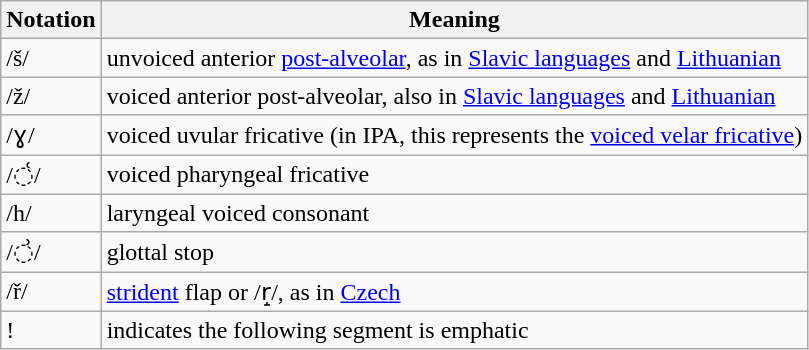<table class="wikitable">
<tr>
<th>Notation</th>
<th>Meaning</th>
</tr>
<tr>
<td>/š/</td>
<td>unvoiced anterior <a href='#'>post-alveolar</a>, as in <a href='#'>Slavic languages</a> and <a href='#'>Lithuanian</a></td>
</tr>
<tr>
<td>/ž/</td>
<td>voiced anterior post-alveolar, also in <a href='#'>Slavic languages</a> and <a href='#'>Lithuanian</a></td>
</tr>
<tr>
<td>/ɣ/</td>
<td>voiced uvular fricative (in IPA, this represents the <a href='#'>voiced velar fricative</a>)</td>
</tr>
<tr>
<td>/◌͑/</td>
<td>voiced pharyngeal fricative</td>
</tr>
<tr>
<td>/h/</td>
<td>laryngeal voiced consonant</td>
</tr>
<tr>
<td>/◌͗/</td>
<td>glottal stop</td>
</tr>
<tr>
<td>/ř/</td>
<td><a href='#'>strident</a> flap or /r̝/, as in <a href='#'>Czech</a></td>
</tr>
<tr>
<td>!</td>
<td>indicates the following segment is emphatic</td>
</tr>
</table>
